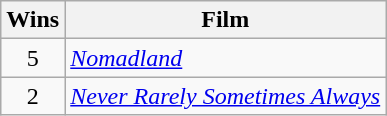<table class="wikitable">
<tr>
<th>Wins</th>
<th>Film</th>
</tr>
<tr>
<td style="text-align:center;">5</td>
<td><em><a href='#'>Nomadland</a></em></td>
</tr>
<tr>
<td style="text-align:center;">2</td>
<td><em><a href='#'>Never Rarely Sometimes Always</a></em></td>
</tr>
</table>
